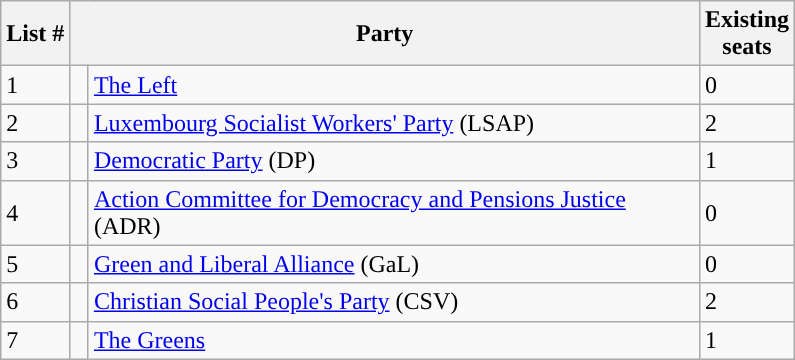<table class="wikitable">
<tr>
<th>List #</th>
<th colspan=2>Party</th>
<th width=50px>Existing <br> seats</th>
</tr>
<tr>
<td>1</td>
<td width=5px style="background-color: "></td>
<td width=400px><a href='#'>The Left</a></td>
<td>0</td>
</tr>
<tr>
<td>2</td>
<td style="background-color: "></td>
<td><a href='#'>Luxembourg Socialist Workers' Party</a> (LSAP)</td>
<td>2</td>
</tr>
<tr>
<td>3</td>
<td style="background-color: "></td>
<td><a href='#'>Democratic Party</a> (DP)</td>
<td>1</td>
</tr>
<tr>
<td>4</td>
<td style="background-color: "></td>
<td><a href='#'>Action Committee for Democracy and Pensions Justice</a> (ADR)</td>
<td>0</td>
</tr>
<tr>
<td>5</td>
<td width=5px style="background-color: "></td>
<td><a href='#'>Green and Liberal Alliance</a> (GaL)</td>
<td>0</td>
</tr>
<tr>
<td>6</td>
<td style="background-color: "></td>
<td><a href='#'>Christian Social People's Party</a> (CSV)</td>
<td>2</td>
</tr>
<tr>
<td>7</td>
<td style="background-color: "></td>
<td><a href='#'>The Greens</a></td>
<td>1</td>
</tr>
</table>
